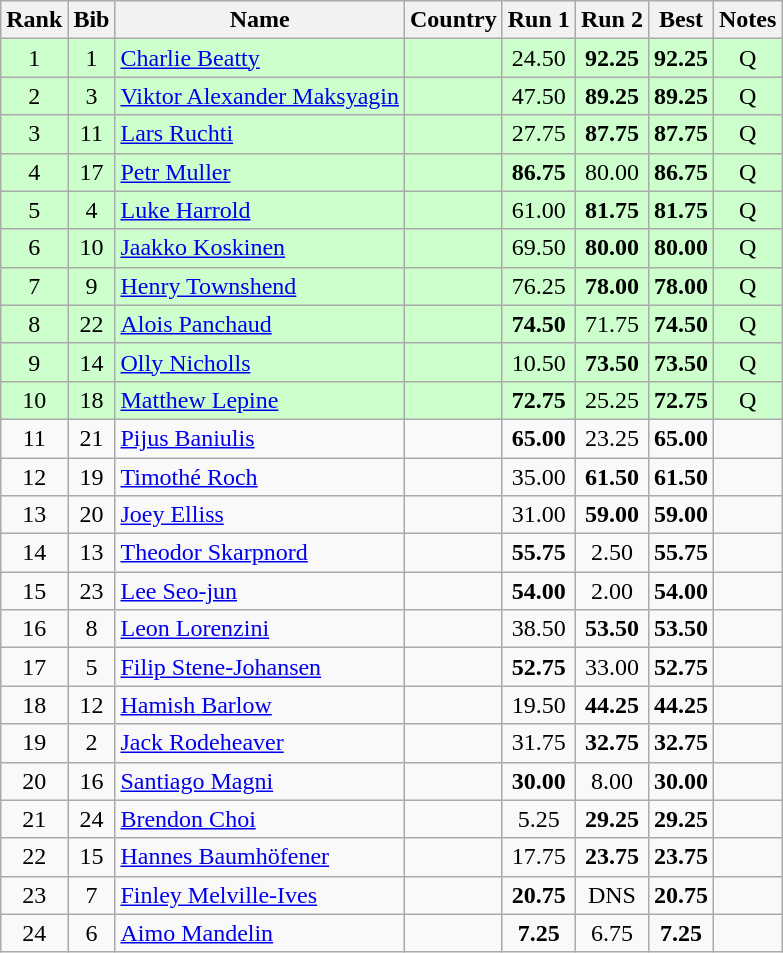<table class="wikitable sortable" style="text-align:center">
<tr>
<th>Rank</th>
<th>Bib</th>
<th>Name</th>
<th>Country</th>
<th>Run 1</th>
<th>Run 2</th>
<th>Best</th>
<th>Notes</th>
</tr>
<tr bgcolor=ccffcc>
<td>1</td>
<td>1</td>
<td align=left><a href='#'>Charlie Beatty</a></td>
<td align=left></td>
<td>24.50</td>
<td><strong>92.25</strong></td>
<td><strong>92.25</strong></td>
<td>Q</td>
</tr>
<tr bgcolor=ccffcc>
<td>2</td>
<td>3</td>
<td align=left><a href='#'>Viktor Alexander Maksyagin</a></td>
<td align=left></td>
<td>47.50</td>
<td><strong>89.25</strong></td>
<td><strong>89.25</strong></td>
<td>Q</td>
</tr>
<tr bgcolor=ccffcc>
<td>3</td>
<td>11</td>
<td align=left><a href='#'>Lars Ruchti</a></td>
<td align=left></td>
<td>27.75</td>
<td><strong>87.75</strong></td>
<td><strong>87.75</strong></td>
<td>Q</td>
</tr>
<tr bgcolor=ccffcc>
<td>4</td>
<td>17</td>
<td align=left><a href='#'>Petr Muller</a></td>
<td align=left></td>
<td><strong>86.75</strong></td>
<td>80.00</td>
<td><strong>86.75</strong></td>
<td>Q</td>
</tr>
<tr bgcolor=ccffcc>
<td>5</td>
<td>4</td>
<td align=left><a href='#'>Luke Harrold</a></td>
<td align=left></td>
<td>61.00</td>
<td><strong>81.75</strong></td>
<td><strong>81.75</strong></td>
<td>Q</td>
</tr>
<tr bgcolor=ccffcc>
<td>6</td>
<td>10</td>
<td align=left><a href='#'>Jaakko Koskinen</a></td>
<td align=left></td>
<td>69.50</td>
<td><strong>80.00</strong></td>
<td><strong>80.00</strong></td>
<td>Q</td>
</tr>
<tr bgcolor=ccffcc>
<td>7</td>
<td>9</td>
<td align=left><a href='#'>Henry Townshend</a></td>
<td align=left></td>
<td>76.25</td>
<td><strong>78.00</strong></td>
<td><strong>78.00</strong></td>
<td>Q</td>
</tr>
<tr bgcolor=ccffcc>
<td>8</td>
<td>22</td>
<td align=left><a href='#'>Alois Panchaud</a></td>
<td align=left></td>
<td><strong>74.50</strong></td>
<td>71.75</td>
<td><strong>74.50</strong></td>
<td>Q</td>
</tr>
<tr bgcolor=ccffcc>
<td>9</td>
<td>14</td>
<td align=left><a href='#'>Olly Nicholls</a></td>
<td align=left></td>
<td>10.50</td>
<td><strong>73.50</strong></td>
<td><strong>73.50</strong></td>
<td>Q</td>
</tr>
<tr bgcolor=ccffcc>
<td>10</td>
<td>18</td>
<td align=left><a href='#'>Matthew Lepine</a></td>
<td align=left></td>
<td><strong>72.75</strong></td>
<td>25.25</td>
<td><strong>72.75</strong></td>
<td>Q</td>
</tr>
<tr>
<td>11</td>
<td>21</td>
<td align=left><a href='#'>Pijus Baniulis</a></td>
<td align=left></td>
<td><strong>65.00</strong></td>
<td>23.25</td>
<td><strong>65.00</strong></td>
<td></td>
</tr>
<tr>
<td>12</td>
<td>19</td>
<td align=left><a href='#'>Timothé Roch</a></td>
<td align=left></td>
<td>35.00</td>
<td><strong>61.50</strong></td>
<td><strong>61.50</strong></td>
<td></td>
</tr>
<tr>
<td>13</td>
<td>20</td>
<td align=left><a href='#'>Joey Elliss</a></td>
<td align=left></td>
<td>31.00</td>
<td><strong>59.00</strong></td>
<td><strong>59.00</strong></td>
<td></td>
</tr>
<tr>
<td>14</td>
<td>13</td>
<td align=left><a href='#'>Theodor Skarpnord</a></td>
<td align=left></td>
<td><strong>55.75</strong></td>
<td>2.50</td>
<td><strong>55.75</strong></td>
<td></td>
</tr>
<tr>
<td>15</td>
<td>23</td>
<td align=left><a href='#'>Lee Seo-jun</a></td>
<td align=left></td>
<td><strong>54.00</strong></td>
<td>2.00</td>
<td><strong>54.00</strong></td>
<td></td>
</tr>
<tr>
<td>16</td>
<td>8</td>
<td align=left><a href='#'>Leon Lorenzini</a></td>
<td align=left></td>
<td>38.50</td>
<td><strong>53.50</strong></td>
<td><strong>53.50</strong></td>
<td></td>
</tr>
<tr>
<td>17</td>
<td>5</td>
<td align=left><a href='#'>Filip Stene-Johansen</a></td>
<td align=left></td>
<td><strong>52.75</strong></td>
<td>33.00</td>
<td><strong>52.75</strong></td>
<td></td>
</tr>
<tr>
<td>18</td>
<td>12</td>
<td align=left><a href='#'>Hamish Barlow</a></td>
<td align=left></td>
<td>19.50</td>
<td><strong>44.25</strong></td>
<td><strong>44.25</strong></td>
<td></td>
</tr>
<tr>
<td>19</td>
<td>2</td>
<td align=left><a href='#'>Jack Rodeheaver</a></td>
<td align=left></td>
<td>31.75</td>
<td><strong>32.75</strong></td>
<td><strong>32.75</strong></td>
<td></td>
</tr>
<tr>
<td>20</td>
<td>16</td>
<td align=left><a href='#'>Santiago Magni</a></td>
<td align=left></td>
<td><strong>30.00</strong></td>
<td>8.00</td>
<td><strong>30.00</strong></td>
<td></td>
</tr>
<tr>
<td>21</td>
<td>24</td>
<td align=left><a href='#'>Brendon Choi</a></td>
<td align=left></td>
<td>5.25</td>
<td><strong>29.25</strong></td>
<td><strong>29.25</strong></td>
<td></td>
</tr>
<tr>
<td>22</td>
<td>15</td>
<td align=left><a href='#'>Hannes Baumhöfener</a></td>
<td align=left></td>
<td>17.75</td>
<td><strong>23.75</strong></td>
<td><strong>23.75</strong></td>
<td></td>
</tr>
<tr>
<td>23</td>
<td>7</td>
<td align=left><a href='#'>Finley Melville-Ives</a></td>
<td align=left></td>
<td><strong>20.75</strong></td>
<td>DNS</td>
<td><strong>20.75</strong></td>
<td></td>
</tr>
<tr>
<td>24</td>
<td>6</td>
<td align=left><a href='#'>Aimo Mandelin</a></td>
<td align=left></td>
<td><strong>7.25</strong></td>
<td>6.75</td>
<td><strong>7.25</strong></td>
<td></td>
</tr>
</table>
